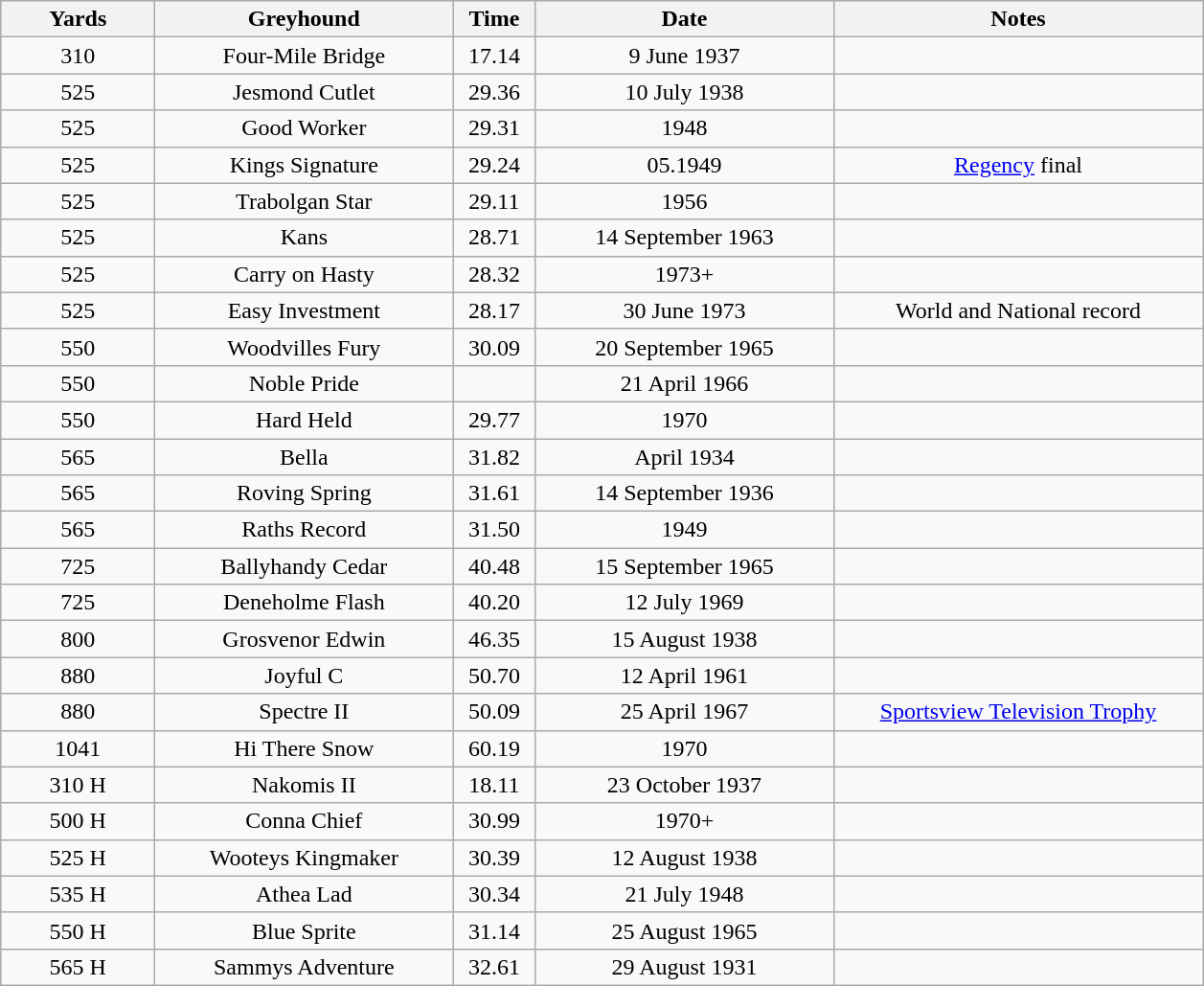<table class="wikitable collapsible collapsed" style="font-size: 100%">
<tr>
<th width=100>Yards</th>
<th width=200>Greyhound</th>
<th width=50>Time</th>
<th width=200>Date</th>
<th width=250>Notes</th>
</tr>
<tr align=center>
<td>310</td>
<td>Four-Mile Bridge</td>
<td>17.14</td>
<td>9 June 1937</td>
<td></td>
</tr>
<tr align=center>
<td>525</td>
<td>Jesmond Cutlet</td>
<td>29.36</td>
<td>10 July 1938</td>
<td></td>
</tr>
<tr align=center>
<td>525</td>
<td>Good Worker</td>
<td>29.31</td>
<td>1948</td>
<td></td>
</tr>
<tr align=center>
<td>525</td>
<td>Kings Signature</td>
<td>29.24</td>
<td>05.1949</td>
<td><a href='#'>Regency</a> final</td>
</tr>
<tr align=center>
<td>525</td>
<td>Trabolgan Star </td>
<td>29.11</td>
<td>1956</td>
<td></td>
</tr>
<tr align=center>
<td>525</td>
<td>Kans</td>
<td>28.71</td>
<td>14 September 1963</td>
<td></td>
</tr>
<tr align=center>
<td>525</td>
<td>Carry on Hasty</td>
<td>28.32</td>
<td>1973+</td>
<td></td>
</tr>
<tr align=center>
<td>525</td>
<td>Easy Investment</td>
<td>28.17</td>
<td>30 June 1973</td>
<td>World and National record</td>
</tr>
<tr align=center>
<td>550</td>
<td>Woodvilles Fury</td>
<td>30.09</td>
<td>20 September 1965</td>
<td></td>
</tr>
<tr align=center>
<td>550</td>
<td>Noble Pride</td>
<td></td>
<td>21 April 1966</td>
<td></td>
</tr>
<tr align=center>
<td>550</td>
<td>Hard Held</td>
<td>29.77</td>
<td>1970</td>
<td></td>
</tr>
<tr align=center>
<td>565</td>
<td>Bella</td>
<td>31.82</td>
<td>April 1934</td>
<td></td>
</tr>
<tr align=center>
<td>565</td>
<td>Roving Spring</td>
<td>31.61</td>
<td>14 September 1936</td>
<td></td>
</tr>
<tr align=center>
<td>565</td>
<td>Raths Record</td>
<td>31.50</td>
<td>1949</td>
<td></td>
</tr>
<tr align=center>
<td>725</td>
<td>Ballyhandy Cedar</td>
<td>40.48</td>
<td>15 September 1965</td>
<td></td>
</tr>
<tr align=center>
<td>725</td>
<td>Deneholme Flash</td>
<td>40.20</td>
<td>12 July 1969</td>
<td></td>
</tr>
<tr align=center>
<td>800</td>
<td>Grosvenor Edwin</td>
<td>46.35</td>
<td>15 August 1938</td>
<td></td>
</tr>
<tr align=center>
<td>880</td>
<td>Joyful C</td>
<td>50.70</td>
<td>12 April 1961</td>
<td></td>
</tr>
<tr align=center>
<td>880</td>
<td>Spectre II</td>
<td>50.09</td>
<td>25 April 1967</td>
<td><a href='#'>Sportsview Television Trophy</a></td>
</tr>
<tr align=center>
<td>1041</td>
<td>Hi There Snow</td>
<td>60.19</td>
<td>1970</td>
<td></td>
</tr>
<tr align=center>
<td>310 H</td>
<td>Nakomis II</td>
<td>18.11</td>
<td>23 October 1937</td>
<td></td>
</tr>
<tr align=center>
<td>500 H</td>
<td>Conna Chief</td>
<td>30.99</td>
<td>1970+</td>
<td></td>
</tr>
<tr align=center>
<td>525 H</td>
<td>Wooteys Kingmaker</td>
<td>30.39</td>
<td>12 August 1938</td>
<td></td>
</tr>
<tr align=center>
<td>535 H</td>
<td>Athea Lad</td>
<td>30.34</td>
<td>21 July 1948</td>
<td></td>
</tr>
<tr align=center>
<td>550 H</td>
<td>Blue Sprite</td>
<td>31.14</td>
<td>25 August 1965</td>
<td></td>
</tr>
<tr align=center>
<td>565 H</td>
<td>Sammys Adventure</td>
<td>32.61</td>
<td>29 August 1931</td>
<td></td>
</tr>
</table>
